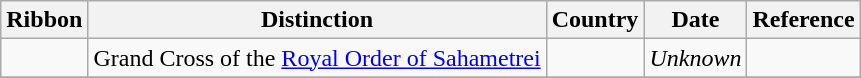<table class="wikitable">
<tr>
<th>Ribbon</th>
<th>Distinction</th>
<th>Country</th>
<th>Date</th>
<th>Reference</th>
</tr>
<tr>
<td></td>
<td>Grand Cross of the <a href='#'>Royal Order of Sahametrei</a></td>
<td></td>
<td><em>Unknown</em></td>
<td></td>
</tr>
<tr>
</tr>
</table>
